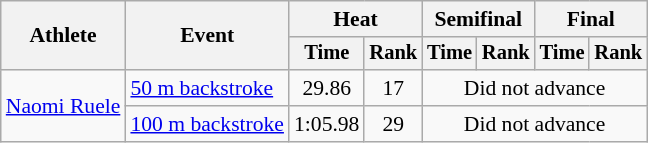<table class=wikitable style="font-size:90%">
<tr>
<th rowspan=2>Athlete</th>
<th rowspan=2>Event</th>
<th colspan="2">Heat</th>
<th colspan="2">Semifinal</th>
<th colspan="2">Final</th>
</tr>
<tr style="font-size:95%">
<th>Time</th>
<th>Rank</th>
<th>Time</th>
<th>Rank</th>
<th>Time</th>
<th>Rank</th>
</tr>
<tr align=center>
<td align=left rowspan=2><a href='#'>Naomi Ruele</a></td>
<td align=left><a href='#'>50 m backstroke</a></td>
<td>29.86</td>
<td>17</td>
<td colspan=4>Did not advance</td>
</tr>
<tr align=center>
<td align=left><a href='#'>100 m backstroke</a></td>
<td>1:05.98</td>
<td>29</td>
<td colspan=4>Did not advance</td>
</tr>
</table>
